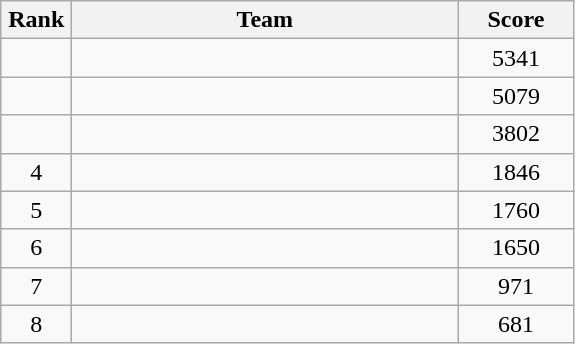<table class="wikitable" style="text-align:center;">
<tr>
<th width=40>Rank</th>
<th width=250>Team</th>
<th width=70>Score</th>
</tr>
<tr>
<td></td>
<td align=left></td>
<td>5341</td>
</tr>
<tr>
<td></td>
<td align=left></td>
<td>5079</td>
</tr>
<tr>
<td></td>
<td align=left></td>
<td>3802</td>
</tr>
<tr>
<td>4</td>
<td align=left></td>
<td>1846</td>
</tr>
<tr>
<td>5</td>
<td align=left></td>
<td>1760</td>
</tr>
<tr>
<td>6</td>
<td align=left></td>
<td>1650</td>
</tr>
<tr>
<td>7</td>
<td align=left></td>
<td>971</td>
</tr>
<tr>
<td>8</td>
<td align=left></td>
<td>681</td>
</tr>
</table>
